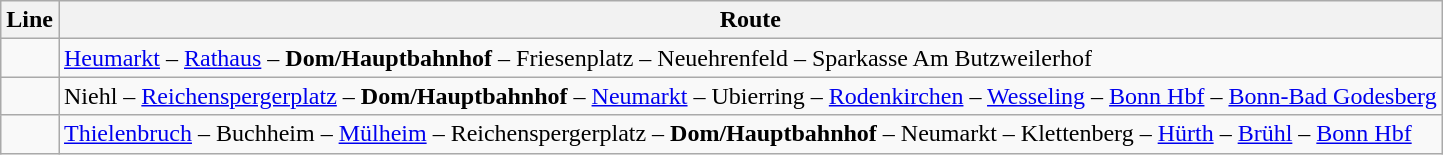<table class="wikitable">
<tr class="hintergrundfarbe5">
<th>Line</th>
<th>Route</th>
</tr>
<tr>
<td></td>
<td><a href='#'>Heumarkt</a> – <a href='#'>Rathaus</a> – <strong>Dom/Hauptbahnhof</strong> – Friesenplatz – Neuehrenfeld – Sparkasse Am Butzweilerhof</td>
</tr>
<tr>
<td></td>
<td>Niehl – <a href='#'>Reichenspergerplatz</a> – <strong>Dom/Hauptbahnhof</strong> – <a href='#'>Neumarkt</a> – Ubierring – <a href='#'>Rodenkirchen</a> – <a href='#'>Wesseling</a> – <a href='#'>Bonn Hbf</a> – <a href='#'>Bonn-Bad Godesberg</a></td>
</tr>
<tr>
<td></td>
<td><a href='#'>Thielenbruch</a> – Buchheim – <a href='#'>Mülheim</a> – Reichenspergerplatz – <strong>Dom/Hauptbahnhof</strong> – Neumarkt – Klettenberg – <a href='#'>Hürth</a> – <a href='#'>Brühl</a> – <a href='#'>Bonn Hbf</a></td>
</tr>
</table>
